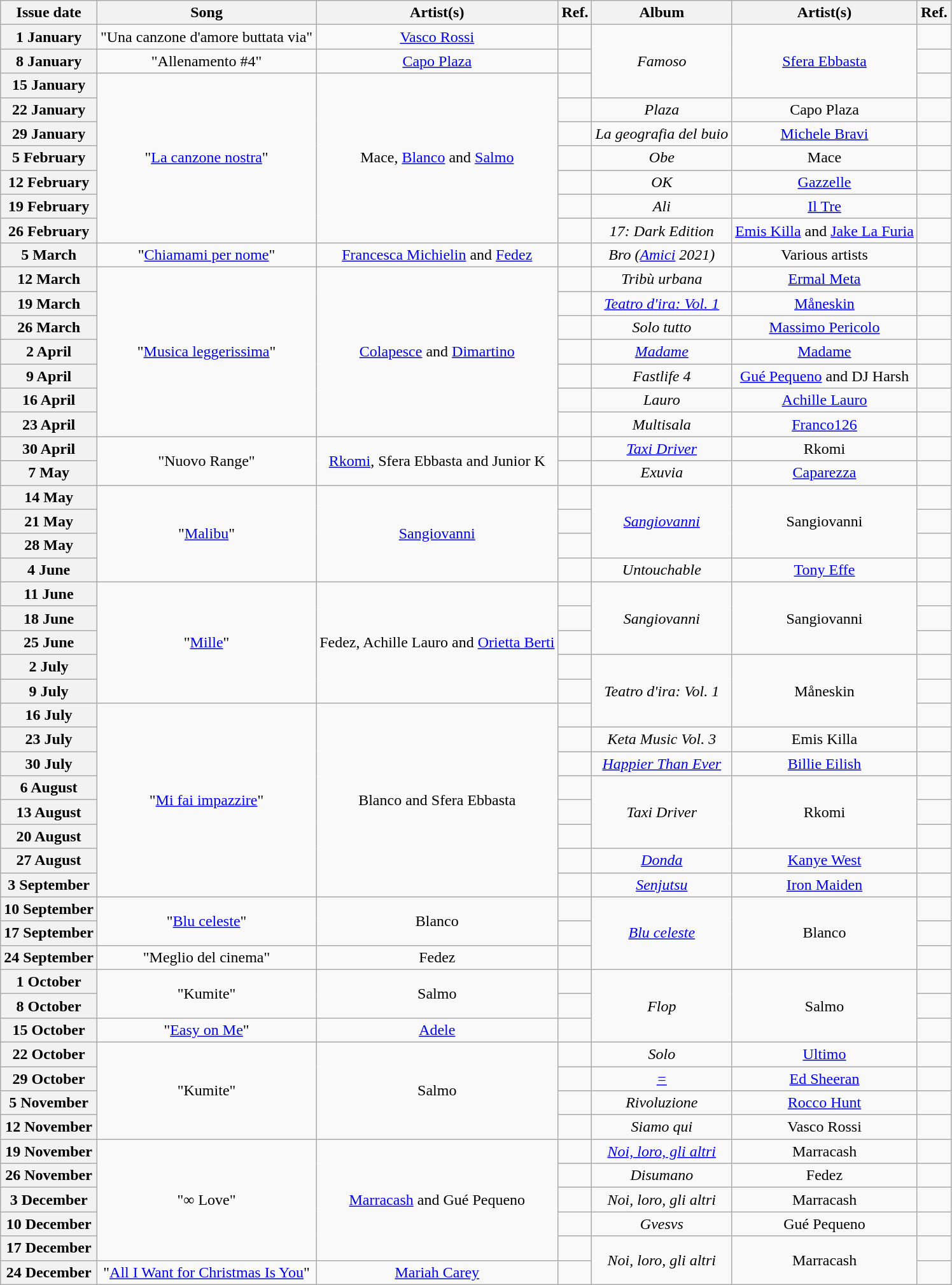<table class="wikitable plainrowheaders" style="text-align:center">
<tr>
<th>Issue date</th>
<th>Song</th>
<th>Artist(s)</th>
<th>Ref.</th>
<th>Album</th>
<th>Artist(s)</th>
<th>Ref.</th>
</tr>
<tr>
<th scope="row">1 January</th>
<td>"Una canzone d'amore buttata via"</td>
<td><a href='#'>Vasco Rossi</a></td>
<td></td>
<td rowspan="3"><em>Famoso</em></td>
<td rowspan="3"><a href='#'>Sfera Ebbasta</a></td>
<td></td>
</tr>
<tr>
<th scope="row">8 January</th>
<td>"Allenamento #4"</td>
<td><a href='#'>Capo Plaza</a></td>
<td></td>
<td></td>
</tr>
<tr>
<th scope="row">15 January</th>
<td rowspan="7">"<a href='#'>La canzone nostra</a>"</td>
<td rowspan="7">Mace, <a href='#'>Blanco</a> and <a href='#'>Salmo</a></td>
<td></td>
<td></td>
</tr>
<tr>
<th scope="row">22 January</th>
<td></td>
<td><em>Plaza</em></td>
<td>Capo Plaza</td>
<td></td>
</tr>
<tr>
<th scope="row">29 January</th>
<td></td>
<td><em>La geografia del buio</em></td>
<td><a href='#'>Michele Bravi</a></td>
<td></td>
</tr>
<tr>
<th scope="row">5 February</th>
<td></td>
<td><em>Obe</em></td>
<td>Mace</td>
<td></td>
</tr>
<tr>
<th scope="row">12 February</th>
<td></td>
<td><em>OK</em></td>
<td><a href='#'>Gazzelle</a></td>
<td></td>
</tr>
<tr>
<th scope="row">19 February</th>
<td></td>
<td><em>Ali</em></td>
<td><a href='#'>Il Tre</a></td>
<td></td>
</tr>
<tr>
<th scope="row">26 February</th>
<td></td>
<td><em>17: Dark Edition</em></td>
<td><a href='#'>Emis Killa</a> and <a href='#'>Jake La Furia</a></td>
<td></td>
</tr>
<tr>
<th scope="row">5 March</th>
<td>"<a href='#'>Chiamami per nome</a>"</td>
<td><a href='#'>Francesca Michielin</a> and <a href='#'>Fedez</a></td>
<td></td>
<td><em>Bro (<a href='#'>Amici</a> 2021)</em></td>
<td>Various artists</td>
<td></td>
</tr>
<tr>
<th scope="row">12 March</th>
<td rowspan="7">"<a href='#'>Musica leggerissima</a>"</td>
<td rowspan="7"><a href='#'>Colapesce</a> and <a href='#'>Dimartino</a></td>
<td></td>
<td><em>Tribù urbana</em></td>
<td><a href='#'>Ermal Meta</a></td>
<td></td>
</tr>
<tr>
<th scope="row">19 March</th>
<td></td>
<td><em><a href='#'>Teatro d'ira: Vol. 1</a></em></td>
<td><a href='#'>Måneskin</a></td>
<td></td>
</tr>
<tr>
<th scope="row">26 March</th>
<td></td>
<td><em>Solo tutto</em></td>
<td><a href='#'>Massimo Pericolo</a></td>
<td></td>
</tr>
<tr>
<th scope="row">2 April</th>
<td></td>
<td><em><a href='#'>Madame</a></em></td>
<td><a href='#'>Madame</a></td>
<td></td>
</tr>
<tr>
<th scope="row">9 April</th>
<td></td>
<td><em>Fastlife 4</em></td>
<td><a href='#'>Gué Pequeno</a> and DJ Harsh</td>
<td></td>
</tr>
<tr>
<th scope="row">16 April</th>
<td></td>
<td><em>Lauro</em></td>
<td><a href='#'>Achille Lauro</a></td>
<td></td>
</tr>
<tr>
<th scope="row">23 April</th>
<td></td>
<td><em>Multisala</em></td>
<td><a href='#'>Franco126</a></td>
<td></td>
</tr>
<tr>
<th scope="row">30 April</th>
<td rowspan="2">"Nuovo Range"</td>
<td rowspan="2"><a href='#'>Rkomi</a>, Sfera Ebbasta and Junior K</td>
<td></td>
<td><em><a href='#'>Taxi Driver</a></em></td>
<td>Rkomi</td>
<td></td>
</tr>
<tr>
<th scope="row">7 May</th>
<td></td>
<td><em>Exuvia</em></td>
<td><a href='#'>Caparezza</a></td>
<td></td>
</tr>
<tr>
<th scope="row">14 May</th>
<td rowspan="4">"<a href='#'>Malibu</a>"</td>
<td rowspan="4"><a href='#'>Sangiovanni</a></td>
<td></td>
<td rowspan="3"><em><a href='#'>Sangiovanni</a></em></td>
<td rowspan="3">Sangiovanni</td>
<td></td>
</tr>
<tr>
<th scope="row">21 May</th>
<td></td>
<td></td>
</tr>
<tr>
<th scope="row">28 May</th>
<td></td>
<td></td>
</tr>
<tr>
<th scope="row">4 June</th>
<td></td>
<td><em>Untouchable</em></td>
<td><a href='#'>Tony Effe</a></td>
<td></td>
</tr>
<tr>
<th scope="row">11 June</th>
<td rowspan="5">"<a href='#'>Mille</a>"</td>
<td rowspan="5">Fedez, Achille Lauro and <a href='#'>Orietta Berti</a></td>
<td></td>
<td rowspan="3"><em>Sangiovanni</em></td>
<td rowspan="3">Sangiovanni</td>
<td></td>
</tr>
<tr>
<th scope="row">18 June</th>
<td></td>
<td></td>
</tr>
<tr>
<th scope="row">25 June</th>
<td></td>
<td></td>
</tr>
<tr>
<th scope="row">2 July</th>
<td></td>
<td rowspan="3"><em>Teatro d'ira: Vol. 1</em></td>
<td rowspan="3">Måneskin</td>
<td></td>
</tr>
<tr>
<th scope="row">9 July</th>
<td></td>
<td></td>
</tr>
<tr>
<th scope="row">16 July</th>
<td rowspan="8">"<a href='#'>Mi fai impazzire</a>"</td>
<td rowspan="8">Blanco and Sfera Ebbasta</td>
<td></td>
<td></td>
</tr>
<tr>
<th scope="row">23 July</th>
<td></td>
<td><em>Keta Music Vol. 3</em></td>
<td>Emis Killa</td>
<td></td>
</tr>
<tr>
<th scope="row">30 July</th>
<td></td>
<td><em><a href='#'>Happier Than Ever</a></em></td>
<td><a href='#'>Billie Eilish</a></td>
<td></td>
</tr>
<tr>
<th scope="row">6 August</th>
<td></td>
<td rowspan="3"><em>Taxi Driver</em></td>
<td rowspan="3">Rkomi</td>
<td></td>
</tr>
<tr>
<th scope="row">13 August</th>
<td></td>
<td></td>
</tr>
<tr>
<th scope="row">20 August</th>
<td></td>
<td></td>
</tr>
<tr>
<th scope="row">27 August</th>
<td></td>
<td><em><a href='#'>Donda</a></em></td>
<td><a href='#'>Kanye West</a></td>
<td></td>
</tr>
<tr>
<th scope="row">3 September</th>
<td></td>
<td><em><a href='#'>Senjutsu</a></em></td>
<td><a href='#'>Iron Maiden</a></td>
<td></td>
</tr>
<tr>
<th scope="row">10 September</th>
<td rowspan="2">"<a href='#'>Blu celeste</a>"</td>
<td rowspan="2">Blanco</td>
<td></td>
<td rowspan="3"><em><a href='#'>Blu celeste</a></em></td>
<td rowspan="3">Blanco</td>
<td></td>
</tr>
<tr>
<th scope="row">17 September</th>
<td></td>
<td></td>
</tr>
<tr>
<th scope="row">24 September</th>
<td>"Meglio del cinema"</td>
<td>Fedez</td>
<td></td>
<td></td>
</tr>
<tr>
<th scope="row">1 October</th>
<td rowspan="2">"Kumite"</td>
<td rowspan="2">Salmo</td>
<td></td>
<td rowspan="3"><em>Flop</em></td>
<td rowspan="3">Salmo</td>
<td></td>
</tr>
<tr>
<th scope="row">8 October</th>
<td></td>
<td></td>
</tr>
<tr>
<th scope="row">15 October</th>
<td>"<a href='#'>Easy on Me</a>"</td>
<td><a href='#'>Adele</a></td>
<td></td>
<td></td>
</tr>
<tr>
<th scope="row">22 October</th>
<td rowspan="4">"Kumite"</td>
<td rowspan="4">Salmo</td>
<td></td>
<td><em>Solo</em></td>
<td><a href='#'>Ultimo</a></td>
<td></td>
</tr>
<tr>
<th scope="row">29 October</th>
<td></td>
<td><em><a href='#'>=</a></em></td>
<td><a href='#'>Ed Sheeran</a></td>
<td></td>
</tr>
<tr>
<th scope="row">5 November</th>
<td></td>
<td><em>Rivoluzione</em></td>
<td><a href='#'>Rocco Hunt</a></td>
<td></td>
</tr>
<tr>
<th scope="row">12 November</th>
<td></td>
<td><em>Siamo qui</em></td>
<td>Vasco Rossi</td>
<td></td>
</tr>
<tr>
<th scope="row">19 November</th>
<td rowspan="5">"∞ Love"</td>
<td rowspan="5"><a href='#'>Marracash</a> and Gué Pequeno</td>
<td></td>
<td><em><a href='#'>Noi, loro, gli altri</a></em></td>
<td>Marracash</td>
<td></td>
</tr>
<tr>
<th scope="row">26 November</th>
<td></td>
<td><em>Disumano</em></td>
<td>Fedez</td>
<td></td>
</tr>
<tr>
<th scope="row">3 December</th>
<td></td>
<td><em>Noi, loro, gli altri</em></td>
<td>Marracash</td>
<td></td>
</tr>
<tr>
<th scope="row">10 December</th>
<td></td>
<td><em>Gvesvs</em></td>
<td>Gué Pequeno</td>
<td></td>
</tr>
<tr>
<th scope="row">17 December</th>
<td></td>
<td rowspan="2"><em>Noi, loro, gli altri</em></td>
<td rowspan="2">Marracash</td>
<td></td>
</tr>
<tr>
<th scope="row">24 December</th>
<td>"<a href='#'>All I Want for Christmas Is You</a>"</td>
<td><a href='#'>Mariah Carey</a></td>
<td></td>
<td></td>
</tr>
</table>
